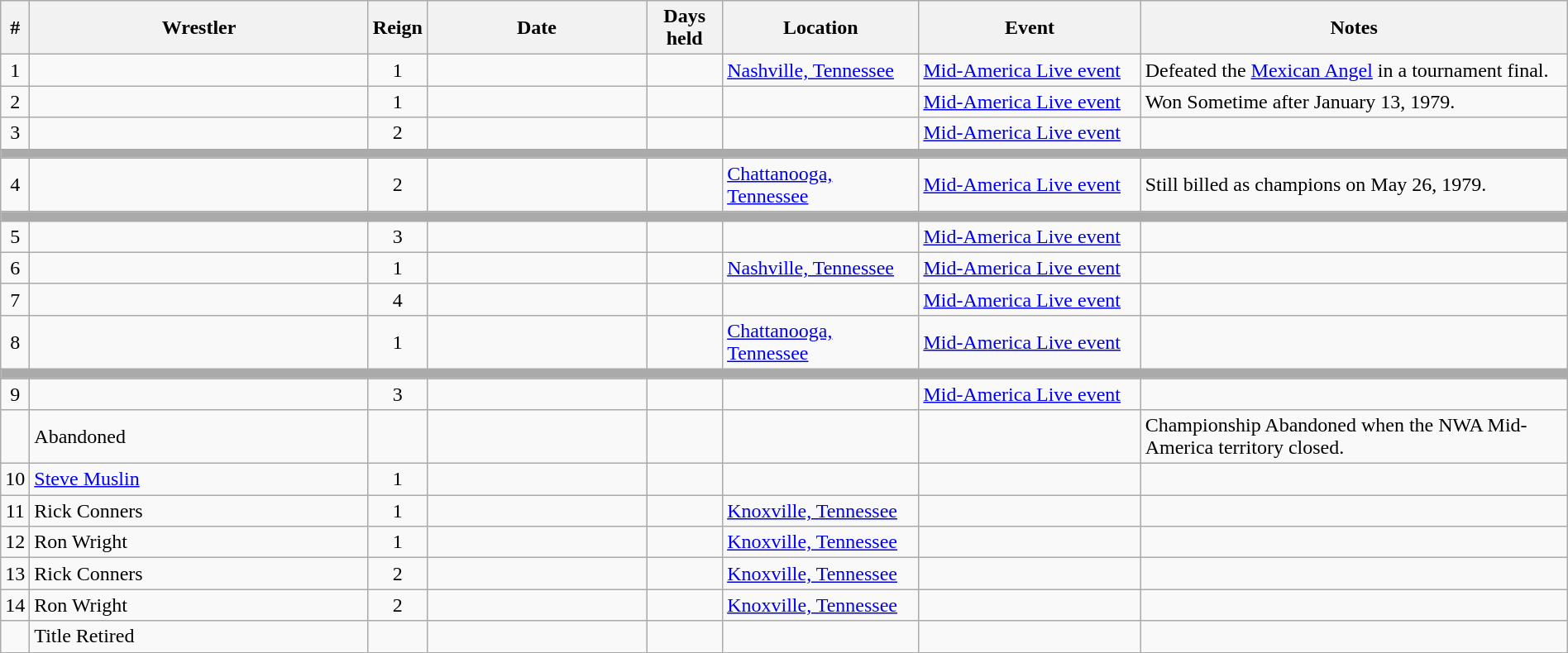<table class="wikitable sortable" width=100%>
<tr>
<th width=0%>#</th>
<th width=23%>Wrestler</th>
<th width=0%>Reign</th>
<th width=15%>Date</th>
<th width=5%>Days<br>held</th>
<th width=13%>Location</th>
<th width=15%>Event</th>
<th width=40% class="unsortable">Notes</th>
</tr>
<tr>
<td align=center>1</td>
<td></td>
<td align=center>1</td>
<td></td>
<td align="center"></td>
<td><a href='#'>Nashville, Tennessee</a></td>
<td><a href='#'>Mid-America Live event</a></td>
<td>Defeated the <a href='#'>Mexican Angel</a> in a tournament final.</td>
</tr>
<tr>
<td align=center>2</td>
<td></td>
<td align=center>1</td>
<td> </td>
<td align="center"></td>
<td></td>
<td><a href='#'>Mid-America Live event</a></td>
<td>Won Sometime after January 13, 1979.</td>
</tr>
<tr>
<td align=center>3</td>
<td></td>
<td align=center>2</td>
<td> </td>
<td align="center"></td>
<td></td>
<td><a href='#'>Mid-America Live event</a></td>
<td> </td>
</tr>
<tr>
<td colspan=8 style="background: #aaaaaa;"></td>
</tr>
<tr>
<td align=center>4</td>
<td></td>
<td align=center>2</td>
<td> </td>
<td align="center"></td>
<td><a href='#'>Chattanooga, Tennessee</a></td>
<td><a href='#'>Mid-America Live event</a></td>
<td>Still billed as champions on May 26, 1979.</td>
</tr>
<tr>
<td colspan=8 style="background: #aaaaaa;"></td>
</tr>
<tr>
<td align=center>5</td>
<td></td>
<td align=center>3</td>
<td> </td>
<td align="center"></td>
<td></td>
<td><a href='#'>Mid-America Live event</a> </td>
<td> </td>
</tr>
<tr>
<td align=center>6</td>
<td></td>
<td align=center>1</td>
<td></td>
<td align="center"></td>
<td><a href='#'>Nashville, Tennessee</a></td>
<td><a href='#'>Mid-America Live event</a></td>
<td> </td>
</tr>
<tr>
<td align=center>7</td>
<td></td>
<td align=center>4</td>
<td></td>
<td align="center"></td>
<td></td>
<td><a href='#'>Mid-America Live event</a></td>
<td> </td>
</tr>
<tr>
<td align=center>8</td>
<td></td>
<td align=center>1</td>
<td></td>
<td align="center"></td>
<td><a href='#'>Chattanooga, Tennessee</a></td>
<td><a href='#'>Mid-America Live event</a></td>
<td> </td>
</tr>
<tr>
<td colspan=8 style="background: #aaaaaa;"></td>
</tr>
<tr>
<td align=center>9</td>
<td></td>
<td align=center>3</td>
<td> </td>
<td align="center"></td>
<td></td>
<td><a href='#'>Mid-America Live event</a></td>
<td> </td>
</tr>
<tr>
<td align="center"></td>
<td>Abandoned</td>
<td align="center"></td>
<td></td>
<td align="center"></td>
<td></td>
<td></td>
<td>Championship Abandoned when the NWA Mid-America territory closed.</td>
</tr>
<tr>
<td align=center>10</td>
<td><a href='#'>Steve Muslin</a></td>
<td align=center>1</td>
<td> </td>
<td align="center"></td>
<td></td>
<td> </td>
<td> </td>
</tr>
<tr>
<td align=center>11</td>
<td>Rick Conners</td>
<td align=center>1</td>
<td></td>
<td align="center"></td>
<td><a href='#'>Knoxville, Tennessee</a></td>
<td> </td>
<td> </td>
</tr>
<tr>
<td align=center>12</td>
<td>Ron Wright</td>
<td align=center>1</td>
<td></td>
<td align="center"></td>
<td><a href='#'>Knoxville, Tennessee</a></td>
<td> </td>
<td> </td>
</tr>
<tr>
<td align=center>13</td>
<td>Rick Conners</td>
<td align=center>2</td>
<td> </td>
<td align="center"></td>
<td><a href='#'>Knoxville, Tennessee</a></td>
<td> </td>
<td> </td>
</tr>
<tr>
<td align=center>14</td>
<td>Ron Wright</td>
<td align=center>2</td>
<td> </td>
<td align="center"></td>
<td><a href='#'>Knoxville, Tennessee</a></td>
<td> </td>
<td> </td>
</tr>
<tr>
<td align="center"></td>
<td>Title Retired</td>
<td align="center"></td>
<td></td>
<td align="center"></td>
<td></td>
<td></td>
<td></td>
</tr>
</table>
